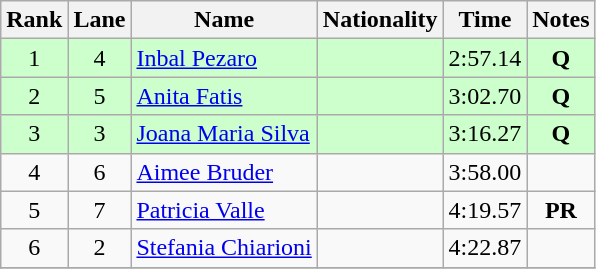<table class="wikitable">
<tr>
<th>Rank</th>
<th>Lane</th>
<th>Name</th>
<th>Nationality</th>
<th>Time</th>
<th>Notes</th>
</tr>
<tr bgcolor=ccffcc>
<td align=center>1</td>
<td align=center>4</td>
<td><a href='#'>Inbal Pezaro</a></td>
<td></td>
<td align=center>2:57.14</td>
<td align=center><strong>Q</strong></td>
</tr>
<tr bgcolor=ccffcc>
<td align=center>2</td>
<td align=center>5</td>
<td><a href='#'>Anita Fatis</a></td>
<td></td>
<td align=center>3:02.70</td>
<td align=center><strong>Q</strong></td>
</tr>
<tr bgcolor=ccffcc>
<td align=center>3</td>
<td align=center>3</td>
<td><a href='#'>Joana Maria Silva</a></td>
<td></td>
<td align=center>3:16.27</td>
<td align=center><strong>Q</strong></td>
</tr>
<tr>
<td align=center>4</td>
<td align=center>6</td>
<td><a href='#'>Aimee Bruder</a></td>
<td></td>
<td align=center>3:58.00</td>
<td align=center></td>
</tr>
<tr>
<td align=center>5</td>
<td align=center>7</td>
<td><a href='#'>Patricia Valle</a></td>
<td></td>
<td align=center>4:19.57</td>
<td align=center><strong>PR</strong></td>
</tr>
<tr>
<td align=center>6</td>
<td align=center>2</td>
<td><a href='#'>Stefania Chiarioni</a></td>
<td></td>
<td align=center>4:22.87</td>
<td align=center></td>
</tr>
<tr>
</tr>
</table>
